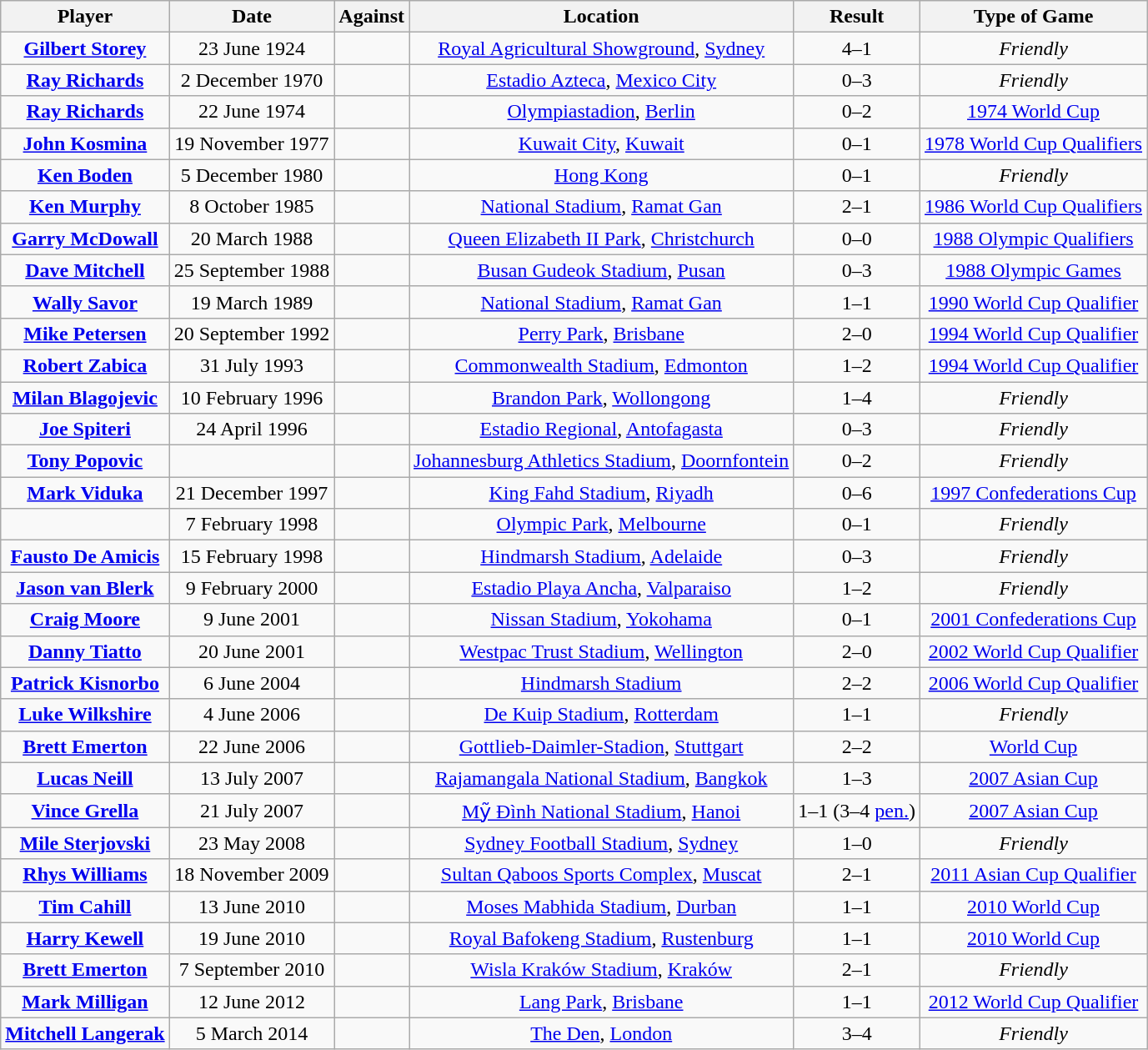<table class="wikitable sortable" style="text-align:left;">
<tr>
<th>Player</th>
<th>Date</th>
<th>Against</th>
<th>Location</th>
<th>Result</th>
<th>Type of Game</th>
</tr>
<tr>
<td align=center><strong><a href='#'>Gilbert Storey</a></strong></td>
<td align=center>23 June 1924</td>
<td align=left></td>
<td align=center><a href='#'>Royal Agricultural Showground</a>, <a href='#'>Sydney</a></td>
<td align=center>4–1</td>
<td align=center><em>Friendly</em></td>
</tr>
<tr>
<td align=center><strong><a href='#'>Ray Richards</a></strong></td>
<td align=center>2 December 1970</td>
<td align=left></td>
<td align=center><a href='#'>Estadio Azteca</a>, <a href='#'>Mexico City</a></td>
<td align=center>0–3</td>
<td align=center><em>Friendly</em></td>
</tr>
<tr>
<td align=center><strong><a href='#'>Ray Richards</a></strong></td>
<td align=center>22 June 1974</td>
<td align=left></td>
<td align=center><a href='#'>Olympiastadion</a>, <a href='#'>Berlin</a></td>
<td align=center>0–2</td>
<td align=center><a href='#'>1974 World Cup</a></td>
</tr>
<tr>
<td align=center><strong><a href='#'>John Kosmina</a></strong></td>
<td align=center>19 November 1977</td>
<td align=left></td>
<td align=center><a href='#'>Kuwait City</a>, <a href='#'>Kuwait</a></td>
<td align=center>0–1</td>
<td align=center><a href='#'>1978 World Cup Qualifiers</a></td>
</tr>
<tr>
<td align=center><strong><a href='#'>Ken Boden</a></strong></td>
<td align=center>5 December 1980</td>
<td align=left></td>
<td align=center><a href='#'>Hong Kong</a></td>
<td align=center>0–1</td>
<td align=center><em>Friendly</em></td>
</tr>
<tr>
<td align=center><strong><a href='#'>Ken Murphy</a></strong></td>
<td align=center>8 October 1985</td>
<td align=left></td>
<td align=center><a href='#'>National Stadium</a>, <a href='#'>Ramat Gan</a></td>
<td align=center>2–1</td>
<td align=center><a href='#'>1986 World Cup Qualifiers</a></td>
</tr>
<tr>
<td align=center><strong><a href='#'>Garry McDowall</a></strong></td>
<td align=center>20 March 1988</td>
<td align=left></td>
<td align=center><a href='#'>Queen Elizabeth II Park</a>, <a href='#'>Christchurch</a></td>
<td align=center>0–0</td>
<td align=center><a href='#'>1988 Olympic Qualifiers</a></td>
</tr>
<tr>
<td align=center><strong><a href='#'>Dave Mitchell</a></strong></td>
<td align=center>25 September 1988</td>
<td align=left></td>
<td align=center><a href='#'>Busan Gudeok Stadium</a>, <a href='#'>Pusan</a></td>
<td align=center>0–3</td>
<td align=center><a href='#'>1988 Olympic Games</a></td>
</tr>
<tr>
<td align=center><strong><a href='#'>Wally Savor</a></strong></td>
<td align=center>19 March 1989</td>
<td align=left></td>
<td align=center><a href='#'>National Stadium</a>, <a href='#'>Ramat Gan</a></td>
<td align=center>1–1</td>
<td align=center><a href='#'>1990 World Cup Qualifier</a></td>
</tr>
<tr>
<td align=center><strong><a href='#'>Mike Petersen</a></strong></td>
<td align=center>20 September 1992</td>
<td align=left></td>
<td align=center><a href='#'>Perry Park</a>, <a href='#'>Brisbane</a></td>
<td align=center>2–0</td>
<td align=center><a href='#'>1994 World Cup Qualifier</a></td>
</tr>
<tr>
<td align=center><strong><a href='#'>Robert Zabica</a></strong></td>
<td align=center>31 July 1993</td>
<td align=left></td>
<td align=center><a href='#'>Commonwealth Stadium</a>, <a href='#'>Edmonton</a></td>
<td align=center>1–2</td>
<td align=center><a href='#'>1994 World Cup Qualifier</a></td>
</tr>
<tr>
<td align=center><strong><a href='#'>Milan Blagojevic</a></strong></td>
<td align=center>10 February 1996</td>
<td align=left></td>
<td align=center><a href='#'>Brandon Park</a>, <a href='#'>Wollongong</a></td>
<td align=center>1–4</td>
<td align=center><em>Friendly</em></td>
</tr>
<tr>
<td align=center><strong><a href='#'>Joe Spiteri</a></strong></td>
<td align=center>24 April 1996</td>
<td align=left></td>
<td align=center><a href='#'>Estadio Regional</a>, <a href='#'>Antofagasta</a></td>
<td align=center>0–3</td>
<td align=center><em>Friendly</em></td>
</tr>
<tr>
<td align=center><strong><a href='#'>Tony Popovic</a></strong></td>
<td align=center></td>
<td align=left></td>
<td align=center><a href='#'>Johannesburg Athletics Stadium</a>, <a href='#'>Doornfontein</a></td>
<td align=center>0–2</td>
<td align=center><em>Friendly</em></td>
</tr>
<tr>
<td align=center><strong><a href='#'>Mark Viduka</a></strong></td>
<td align=center>21 December 1997</td>
<td align=left></td>
<td align=center><a href='#'>King Fahd Stadium</a>, <a href='#'>Riyadh</a></td>
<td align=center>0–6</td>
<td align=center><a href='#'>1997 Confederations Cup</a></td>
</tr>
<tr>
<td align=center><strong></strong></td>
<td align=center>7 February 1998</td>
<td align=left></td>
<td align=center><a href='#'>Olympic Park</a>, <a href='#'>Melbourne</a></td>
<td align=center>0–1</td>
<td align=center><em>Friendly</em></td>
</tr>
<tr>
<td align=center><strong><a href='#'>Fausto De Amicis</a></strong></td>
<td align=center>15 February 1998</td>
<td align=left></td>
<td align=center><a href='#'>Hindmarsh Stadium</a>, <a href='#'>Adelaide</a></td>
<td align=center>0–3</td>
<td align=center><em>Friendly</em></td>
</tr>
<tr>
<td align=center><strong><a href='#'>Jason van Blerk</a></strong></td>
<td align=center>9 February 2000</td>
<td align=left></td>
<td align=center><a href='#'>Estadio Playa Ancha</a>, <a href='#'>Valparaiso</a></td>
<td align=center>1–2</td>
<td align=center><em>Friendly</em></td>
</tr>
<tr>
<td align=center><strong><a href='#'>Craig Moore</a></strong></td>
<td align=center>9 June 2001</td>
<td align=left></td>
<td align=center><a href='#'>Nissan Stadium</a>, <a href='#'>Yokohama</a></td>
<td align=center>0–1</td>
<td align=center><a href='#'>2001 Confederations Cup</a></td>
</tr>
<tr>
<td align=center><strong><a href='#'>Danny Tiatto</a></strong></td>
<td align=center>20 June 2001</td>
<td align=left></td>
<td align=center><a href='#'>Westpac Trust Stadium</a>, <a href='#'>Wellington</a></td>
<td align=center>2–0</td>
<td align=center><a href='#'>2002 World Cup Qualifier</a></td>
</tr>
<tr>
<td align=center><strong><a href='#'>Patrick Kisnorbo</a></strong></td>
<td align=center>6 June 2004</td>
<td align=left></td>
<td align=center><a href='#'>Hindmarsh Stadium</a></td>
<td align=center>2–2</td>
<td align=center><a href='#'>2006 World Cup Qualifier</a></td>
</tr>
<tr>
<td align=center><strong><a href='#'>Luke Wilkshire</a></strong></td>
<td align=center>4 June 2006</td>
<td align=left></td>
<td align=center><a href='#'>De Kuip Stadium</a>, <a href='#'>Rotterdam</a></td>
<td align=center>1–1</td>
<td align=center><em>Friendly</em></td>
</tr>
<tr>
<td align=center><strong><a href='#'>Brett Emerton</a></strong></td>
<td align=center>22 June 2006</td>
<td align=left></td>
<td align=center><a href='#'>Gottlieb-Daimler-Stadion</a>, <a href='#'>Stuttgart</a></td>
<td align=center>2–2</td>
<td align=center><a href='#'>World Cup</a></td>
</tr>
<tr>
<td align=center><strong><a href='#'>Lucas Neill</a></strong></td>
<td align=center>13 July 2007</td>
<td align=left></td>
<td align=center><a href='#'>Rajamangala National Stadium</a>, <a href='#'>Bangkok</a></td>
<td align=center>1–3</td>
<td align=center><a href='#'>2007 Asian Cup</a></td>
</tr>
<tr>
<td align=center><strong><a href='#'>Vince Grella</a></strong></td>
<td align=center>21 July 2007</td>
<td align=left></td>
<td align=center><a href='#'>Mỹ Đình National Stadium</a>, <a href='#'>Hanoi</a></td>
<td align=center>1–1 (3–4 <a href='#'>pen.</a>)</td>
<td align=center><a href='#'>2007 Asian Cup</a></td>
</tr>
<tr>
<td align=center><strong><a href='#'>Mile Sterjovski</a></strong></td>
<td align=center>23 May 2008</td>
<td align=left></td>
<td align=center><a href='#'>Sydney Football Stadium</a>, <a href='#'>Sydney</a></td>
<td align=center>1–0</td>
<td align=center><em>Friendly</em></td>
</tr>
<tr>
<td align=center><strong><a href='#'>Rhys Williams</a></strong></td>
<td align=center>18 November 2009</td>
<td align=left></td>
<td align=center><a href='#'>Sultan Qaboos Sports Complex</a>, <a href='#'>Muscat</a></td>
<td align=center>2–1</td>
<td align=center><a href='#'>2011 Asian Cup Qualifier</a></td>
</tr>
<tr>
<td align=center><strong><a href='#'>Tim Cahill</a></strong></td>
<td align=center>13 June 2010</td>
<td align=left></td>
<td align=center><a href='#'>Moses Mabhida Stadium</a>, <a href='#'>Durban</a></td>
<td align=center>1–1</td>
<td align=center><a href='#'>2010 World Cup</a></td>
</tr>
<tr>
<td align=center><strong><a href='#'>Harry Kewell</a></strong></td>
<td align=center>19 June 2010</td>
<td align=left></td>
<td align=center><a href='#'>Royal Bafokeng Stadium</a>, <a href='#'>Rustenburg</a></td>
<td align=center>1–1</td>
<td align=center><a href='#'>2010 World Cup</a></td>
</tr>
<tr>
<td align=center><strong><a href='#'>Brett Emerton</a></strong></td>
<td align=center>7 September 2010</td>
<td align=left></td>
<td align=center><a href='#'>Wisla Kraków Stadium</a>, <a href='#'>Kraków</a></td>
<td align=center>2–1</td>
<td align=center><em>Friendly</em></td>
</tr>
<tr>
<td align=center><strong><a href='#'>Mark Milligan</a></strong></td>
<td align=center>12 June 2012</td>
<td align=left></td>
<td align=center><a href='#'>Lang Park</a>, <a href='#'>Brisbane</a></td>
<td align=center>1–1</td>
<td align=center><a href='#'>2012 World Cup Qualifier</a></td>
</tr>
<tr>
<td align=center><strong><a href='#'>Mitchell Langerak</a></strong></td>
<td align=center>5 March 2014</td>
<td align=left></td>
<td align=center><a href='#'>The Den</a>, <a href='#'>London</a></td>
<td align=center>3–4</td>
<td align=center><em>Friendly</em></td>
</tr>
</table>
